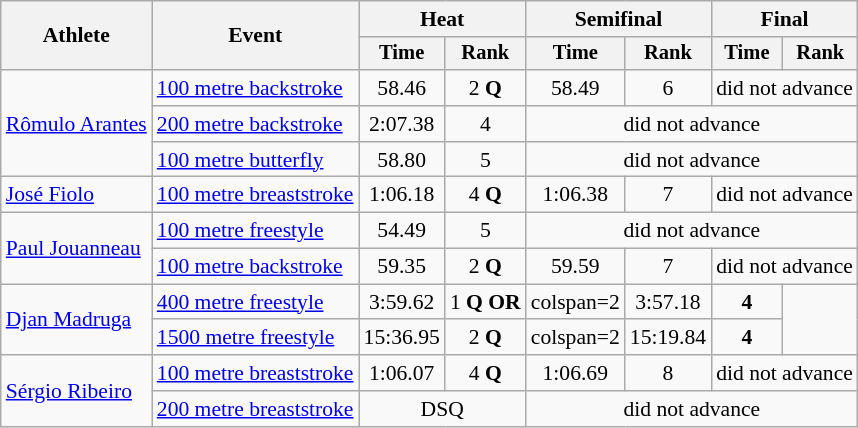<table class=wikitable style="font-size:90%">
<tr>
<th rowspan="2">Athlete</th>
<th rowspan="2">Event</th>
<th colspan="2">Heat</th>
<th colspan="2">Semifinal</th>
<th colspan="2">Final</th>
</tr>
<tr style="font-size:95%">
<th>Time</th>
<th>Rank</th>
<th>Time</th>
<th>Rank</th>
<th>Time</th>
<th>Rank</th>
</tr>
<tr align=center>
<td style="text-align:left;" rowspan="3"><a href='#'>Rômulo Arantes</a></td>
<td style="text-align:left;"><a href='#'>100 metre backstroke</a></td>
<td>58.46</td>
<td>2 <strong>Q</strong></td>
<td>58.49</td>
<td>6</td>
<td colspan=4>did not advance</td>
</tr>
<tr align=center>
<td style="text-align:left;"><a href='#'>200 metre backstroke</a></td>
<td>2:07.38</td>
<td>4</td>
<td colspan=4>did not advance</td>
</tr>
<tr align=center>
<td style="text-align:left;"><a href='#'>100 metre butterfly</a></td>
<td>58.80</td>
<td>5</td>
<td colspan=4>did not advance</td>
</tr>
<tr align=center>
<td style="text-align:left;" rowspan="1"><a href='#'>José Fiolo</a></td>
<td align=left><a href='#'>100 metre breaststroke</a></td>
<td>1:06.18</td>
<td>4 <strong>Q</strong></td>
<td>1:06.38</td>
<td>7</td>
<td colspan=2>did not advance</td>
</tr>
<tr align=center>
<td style="text-align:left;" rowspan="2"><a href='#'>Paul Jouanneau</a></td>
<td style="text-align:left;"><a href='#'>100 metre freestyle</a></td>
<td>54.49</td>
<td>5</td>
<td colspan=4>did not advance</td>
</tr>
<tr align=center>
<td style="text-align:left;"><a href='#'>100 metre backstroke</a></td>
<td>59.35</td>
<td>2 <strong>Q</strong></td>
<td>59.59</td>
<td>7</td>
<td colspan=4>did not advance</td>
</tr>
<tr align=center>
<td style="text-align:left;" rowspan="2"><a href='#'>Djan Madruga</a></td>
<td style="text-align:left;"><a href='#'>400 metre freestyle</a></td>
<td>3:59.62</td>
<td>1 <strong>Q</strong> <strong>OR</strong></td>
<td>colspan=2 </td>
<td>3:57.18</td>
<td><strong>4</strong></td>
</tr>
<tr align=center>
<td style="text-align:left;"><a href='#'>1500 metre freestyle</a></td>
<td>15:36.95</td>
<td>2 <strong>Q</strong></td>
<td>colspan=2 </td>
<td>15:19.84</td>
<td><strong>4</strong></td>
</tr>
<tr align=center>
<td style="text-align:left;" rowspan="2"><a href='#'>Sérgio Ribeiro</a></td>
<td align=left><a href='#'>100 metre breaststroke</a></td>
<td>1:06.07</td>
<td>4 <strong>Q</strong></td>
<td>1:06.69</td>
<td>8</td>
<td colspan=2>did not advance</td>
</tr>
<tr align=center>
<td align=left><a href='#'>200 metre breaststroke</a></td>
<td colspan=2>DSQ</td>
<td colspan=4>did not advance</td>
</tr>
</table>
